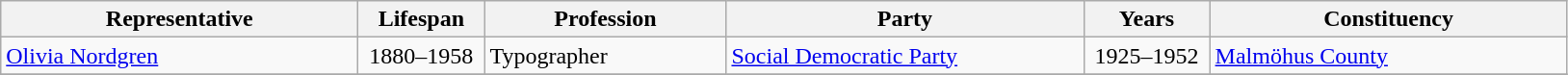<table class="wikitable">
<tr>
<th style="width:15em">Representative</th>
<th style="width:5em">Lifespan</th>
<th style="width:10em">Profession</th>
<th style="width:15em">Party</th>
<th style="width:5em">Years</th>
<th style="width:15em">Constituency</th>
</tr>
<tr>
<td><a href='#'>Olivia Nordgren</a></td>
<td align=center>1880–1958</td>
<td>Typographer</td>
<td> <a href='#'>Social Democratic Party</a></td>
<td align=center>1925–1952</td>
<td><a href='#'>Malmöhus County</a></td>
</tr>
<tr>
</tr>
</table>
